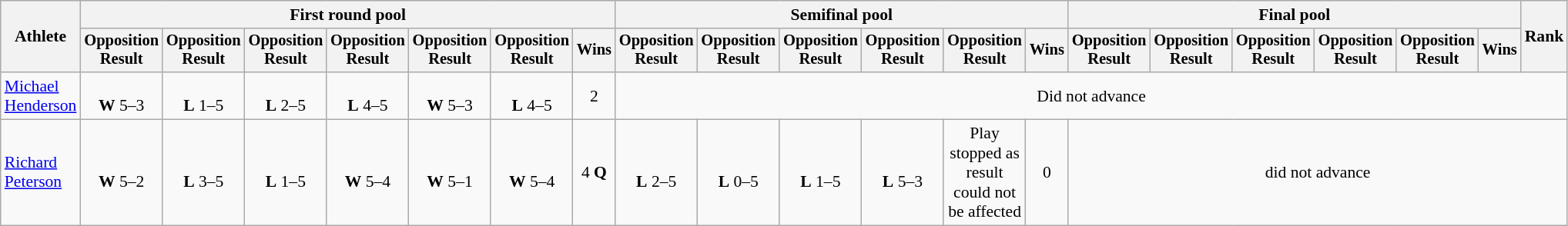<table class=wikitable style="font-size:90%;text-align:center">
<tr>
<th rowspan="2">Athlete</th>
<th colspan=7>First round pool</th>
<th colspan=6>Semifinal pool</th>
<th colspan=6>Final pool</th>
<th rowspan=2>Rank</th>
</tr>
<tr style="font-size:95%">
<th>Opposition<br>Result</th>
<th>Opposition<br>Result</th>
<th>Opposition<br>Result</th>
<th>Opposition<br>Result</th>
<th>Opposition<br>Result</th>
<th>Opposition<br>Result</th>
<th>Wins</th>
<th>Opposition<br>Result</th>
<th>Opposition<br>Result</th>
<th>Opposition<br>Result</th>
<th>Opposition<br>Result</th>
<th>Opposition<br>Result</th>
<th>Wins</th>
<th>Opposition<br>Result</th>
<th>Opposition<br>Result</th>
<th>Opposition<br>Result</th>
<th>Opposition<br>Result</th>
<th>Opposition<br>Result</th>
<th>Wins</th>
</tr>
<tr>
<td style="text-align:left;"><a href='#'>Michael Henderson</a></td>
<td><br><strong>W</strong> 5–3</td>
<td><br><strong>L</strong> 1–5</td>
<td><br><strong>L</strong> 2–5</td>
<td><br><strong>L</strong> 4–5</td>
<td><br><strong>W</strong> 5–3</td>
<td><br><strong>L</strong> 4–5</td>
<td>2</td>
<td colspan=13>Did not advance</td>
</tr>
<tr>
<td style="text-align:left;"><a href='#'>Richard Peterson</a></td>
<td><br><strong>W</strong> 5–2</td>
<td><br><strong>L</strong> 3–5</td>
<td><br><strong>L</strong> 1–5</td>
<td><br><strong>W</strong> 5–4</td>
<td><br><strong>W</strong> 5–1</td>
<td><br><strong>W</strong> 5–4</td>
<td>4 <strong>Q</strong></td>
<td><br><strong>L</strong> 2–5</td>
<td><br><strong>L</strong> 0–5</td>
<td><br><strong>L</strong> 1–5</td>
<td><br><strong>L</strong> 5–3</td>
<td>Play stopped as<br>result could not<br>be affected</td>
<td>0</td>
<td colspan=7>did not advance</td>
</tr>
</table>
